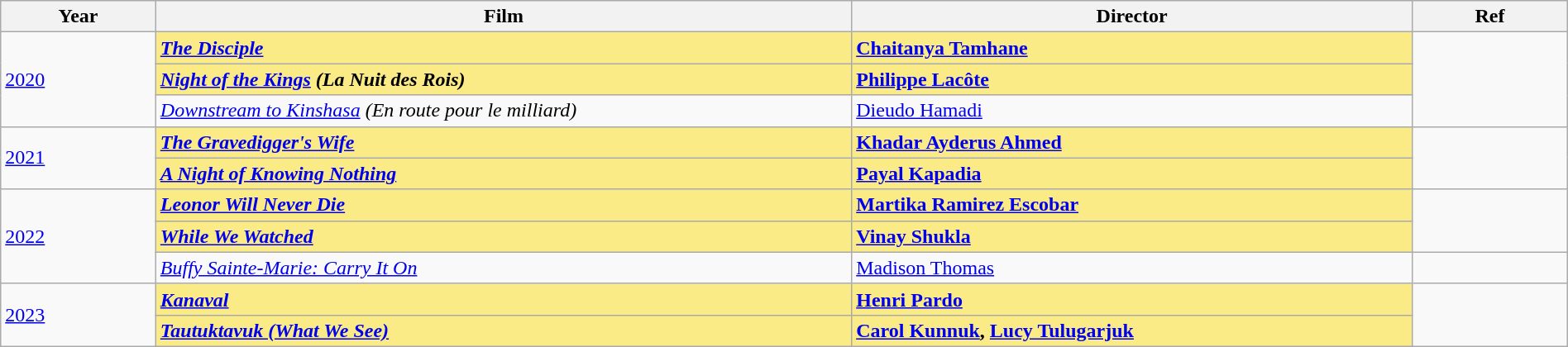<table class="wikitable" width="100%" cellpadding="5">
<tr>
<th width="50"><strong>Year</strong></th>
<th width="250"><strong>Film</strong></th>
<th width="200"><strong>Director</strong></th>
<th width="50"><strong>Ref</strong></th>
</tr>
<tr>
<td rowspan=3><a href='#'>2020</a></td>
<td style="background:#FAEB86;"><strong><em><a href='#'>The Disciple</a></em></strong></td>
<td style="background:#FAEB86;"><strong><a href='#'>Chaitanya Tamhane</a></strong></td>
<td rowspan=3></td>
</tr>
<tr>
<td style="background:#FAEB86;"><strong><em><a href='#'>Night of the Kings</a> (La Nuit des Rois)</em></strong></td>
<td style="background:#FAEB86;"><strong><a href='#'>Philippe Lacôte</a></strong></td>
</tr>
<tr>
<td><em><a href='#'>Downstream to Kinshasa</a> (En route pour le milliard)</em></td>
<td><a href='#'>Dieudo Hamadi</a></td>
</tr>
<tr>
<td rowspan=2><a href='#'>2021</a></td>
<td style="background:#FAEB86;"><strong><em><a href='#'>The Gravedigger's Wife</a></em></strong></td>
<td style="background:#FAEB86;"><strong><a href='#'>Khadar Ayderus Ahmed</a></strong></td>
<td rowspan=2></td>
</tr>
<tr>
<td style="background:#FAEB86;"><strong><em><a href='#'>A Night of Knowing Nothing</a></em></strong></td>
<td style="background:#FAEB86;"><strong><a href='#'>Payal Kapadia</a></strong></td>
</tr>
<tr>
<td rowspan=3><a href='#'>2022</a></td>
<td style="background:#FAEB86;"><strong><em><a href='#'>Leonor Will Never Die</a></em></strong></td>
<td style="background:#FAEB86;"><strong><a href='#'>Martika Ramirez Escobar</a></strong></td>
<td rowspan=2></td>
</tr>
<tr>
<td style="background:#FAEB86;"><strong><em><a href='#'>While We Watched</a></em></strong></td>
<td style="background:#FAEB86;"><strong><a href='#'>Vinay Shukla</a></strong></td>
</tr>
<tr>
<td><em><a href='#'>Buffy Sainte-Marie: Carry It On</a></em></td>
<td><a href='#'>Madison Thomas</a></td>
<td></td>
</tr>
<tr>
<td rowspan=2><a href='#'>2023</a></td>
<td style="background:#FAEB86;"><strong><em><a href='#'>Kanaval</a></em></strong></td>
<td style="background:#FAEB86;"><strong><a href='#'>Henri Pardo</a></strong></td>
<td rowspan=2></td>
</tr>
<tr>
<td style="background:#FAEB86;"><strong><em><a href='#'>Tautuktavuk (What We See)</a></em></strong></td>
<td style="background:#FAEB86;"><strong><a href='#'>Carol Kunnuk</a>, <a href='#'>Lucy Tulugarjuk</a></strong></td>
</tr>
</table>
